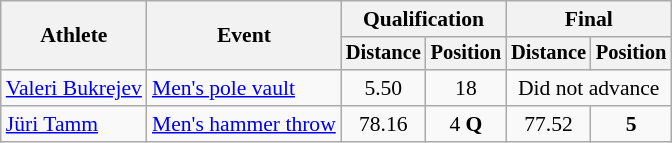<table class=wikitable style="font-size:90%">
<tr>
<th rowspan="2">Athlete</th>
<th rowspan="2">Event</th>
<th colspan="2">Qualification</th>
<th colspan="2">Final</th>
</tr>
<tr style="font-size:95%">
<th>Distance</th>
<th>Position</th>
<th>Distance</th>
<th>Position</th>
</tr>
<tr align=center>
<td align=left><a href='#'>Valeri Bukrejev</a></td>
<td align=left><a href='#'>Men's pole vault</a></td>
<td>5.50</td>
<td>18</td>
<td colspan=2>Did not advance</td>
</tr>
<tr align=center>
<td align=left><a href='#'>Jüri Tamm</a></td>
<td align=left><a href='#'>Men's hammer throw</a></td>
<td>78.16</td>
<td>4 <strong>Q</strong></td>
<td>77.52</td>
<td><strong>5</strong></td>
</tr>
</table>
